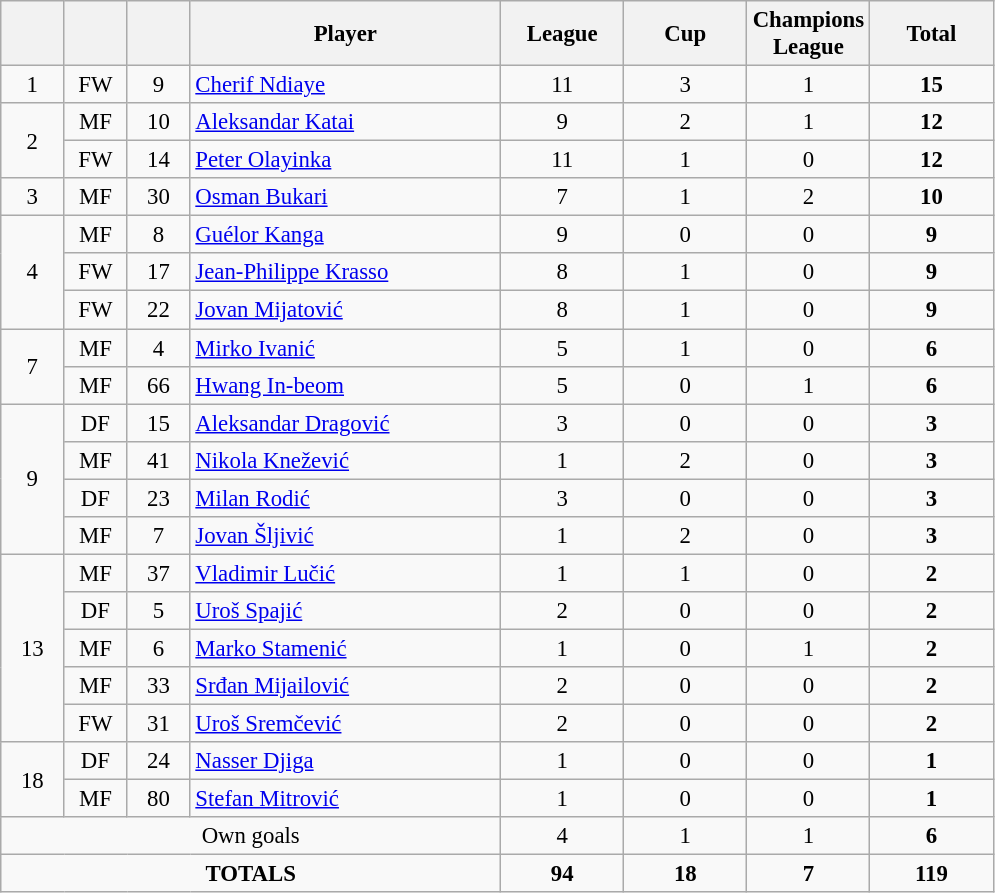<table class="wikitable" style="font-size: 95%; text-align: center;">
<tr>
<th width=35></th>
<th width=35></th>
<th width=35></th>
<th width=200>Player</th>
<th width=75>League</th>
<th width=75>Cup</th>
<th width=75>Champions League</th>
<th width=75>Total</th>
</tr>
<tr>
<td>1</td>
<td>FW</td>
<td>9</td>
<td align=left> <a href='#'>Cherif Ndiaye</a></td>
<td>11</td>
<td>3</td>
<td>1</td>
<td><strong>15</strong></td>
</tr>
<tr>
<td rowspan=2>2</td>
<td>MF</td>
<td>10</td>
<td align=left> <a href='#'>Aleksandar Katai</a></td>
<td>9</td>
<td>2</td>
<td>1</td>
<td><strong>12</strong></td>
</tr>
<tr>
<td>FW</td>
<td>14</td>
<td align=left> <a href='#'>Peter Olayinka</a></td>
<td>11</td>
<td>1</td>
<td>0</td>
<td><strong>12</strong></td>
</tr>
<tr>
<td>3</td>
<td>MF</td>
<td>30</td>
<td align=left> <a href='#'>Osman Bukari</a></td>
<td>7</td>
<td>1</td>
<td>2</td>
<td><strong>10</strong></td>
</tr>
<tr>
<td rowspan=3>4</td>
<td>MF</td>
<td>8</td>
<td align=left> <a href='#'>Guélor Kanga</a></td>
<td>9</td>
<td>0</td>
<td>0</td>
<td><strong>9</strong></td>
</tr>
<tr>
<td>FW</td>
<td>17</td>
<td align=left> <a href='#'>Jean-Philippe Krasso</a></td>
<td>8</td>
<td>1</td>
<td>0</td>
<td><strong>9</strong></td>
</tr>
<tr>
<td>FW</td>
<td>22</td>
<td align=left> <a href='#'>Jovan Mijatović</a></td>
<td>8</td>
<td>1</td>
<td>0</td>
<td><strong>9</strong></td>
</tr>
<tr>
<td rowspan=2>7</td>
<td>MF</td>
<td>4</td>
<td align=left> <a href='#'>Mirko Ivanić</a></td>
<td>5</td>
<td>1</td>
<td>0</td>
<td><strong>6</strong></td>
</tr>
<tr>
<td>MF</td>
<td>66</td>
<td align=left> <a href='#'>Hwang In-beom</a></td>
<td>5</td>
<td>0</td>
<td>1</td>
<td><strong>6</strong></td>
</tr>
<tr>
<td rowspan=4>9</td>
<td>DF</td>
<td>15</td>
<td align=left> <a href='#'>Aleksandar Dragović</a></td>
<td>3</td>
<td>0</td>
<td>0</td>
<td><strong>3</strong></td>
</tr>
<tr>
<td>MF</td>
<td>41</td>
<td align=left> <a href='#'>Nikola Knežević</a></td>
<td>1</td>
<td>2</td>
<td>0</td>
<td><strong>3</strong></td>
</tr>
<tr>
<td>DF</td>
<td>23</td>
<td align=left> <a href='#'>Milan Rodić</a></td>
<td>3</td>
<td>0</td>
<td>0</td>
<td><strong>3</strong></td>
</tr>
<tr>
<td>MF</td>
<td>7</td>
<td align=left> <a href='#'>Jovan Šljivić</a></td>
<td>1</td>
<td>2</td>
<td>0</td>
<td><strong>3</strong></td>
</tr>
<tr>
<td rowspan=5>13</td>
<td>MF</td>
<td>37</td>
<td align=left> <a href='#'>Vladimir Lučić</a></td>
<td>1</td>
<td>1</td>
<td>0</td>
<td><strong>2</strong></td>
</tr>
<tr>
<td>DF</td>
<td>5</td>
<td align=left> <a href='#'>Uroš Spajić</a></td>
<td>2</td>
<td>0</td>
<td>0</td>
<td><strong>2</strong></td>
</tr>
<tr>
<td>MF</td>
<td>6</td>
<td align=left> <a href='#'>Marko Stamenić</a></td>
<td>1</td>
<td>0</td>
<td>1</td>
<td><strong>2</strong></td>
</tr>
<tr>
<td>MF</td>
<td>33</td>
<td align=left> <a href='#'>Srđan Mijailović</a></td>
<td>2</td>
<td>0</td>
<td>0</td>
<td><strong>2</strong></td>
</tr>
<tr>
<td>FW</td>
<td>31</td>
<td align=left> <a href='#'>Uroš Sremčević</a></td>
<td>2</td>
<td>0</td>
<td>0</td>
<td><strong>2</strong></td>
</tr>
<tr>
<td rowspan=2>18</td>
<td>DF</td>
<td>24</td>
<td align=left> <a href='#'>Nasser Djiga</a></td>
<td>1</td>
<td>0</td>
<td>0</td>
<td><strong>1</strong></td>
</tr>
<tr>
<td>MF</td>
<td>80</td>
<td align=left> <a href='#'>Stefan Mitrović</a></td>
<td>1</td>
<td>0</td>
<td>0</td>
<td><strong>1</strong></td>
</tr>
<tr>
<td colspan=4>Own goals</td>
<td>4</td>
<td>1</td>
<td>1</td>
<td><strong>6</strong></td>
</tr>
<tr>
<td colspan=4><strong>TOTALS</strong></td>
<td><strong>94</strong></td>
<td><strong>18</strong></td>
<td><strong>7</strong></td>
<td><strong>119</strong></td>
</tr>
</table>
